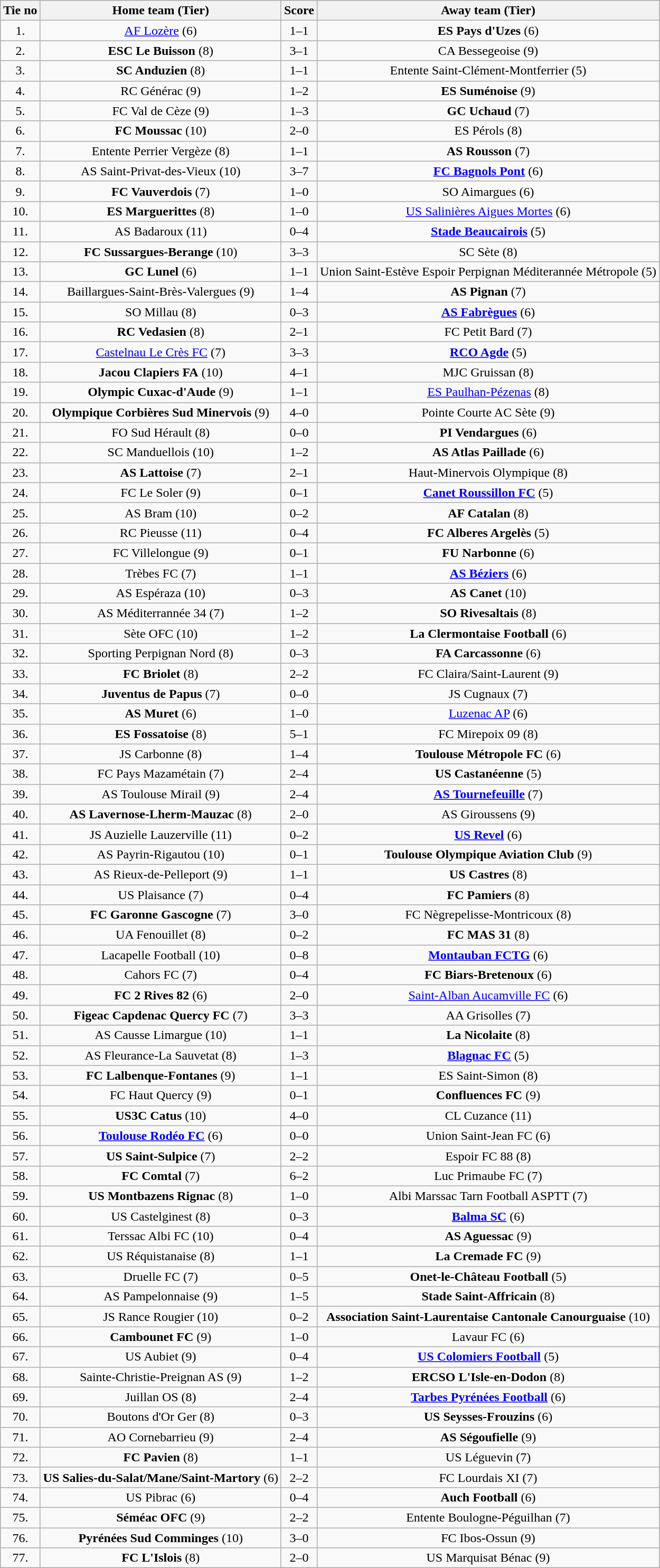<table class="wikitable" style="text-align: center">
<tr>
<th>Tie no</th>
<th>Home team (Tier)</th>
<th>Score</th>
<th>Away team (Tier)</th>
</tr>
<tr>
<td>1.</td>
<td><a href='#'>AF Lozère</a> (6)</td>
<td>1–1 </td>
<td><strong>ES Pays d'Uzes</strong> (6)</td>
</tr>
<tr>
<td>2.</td>
<td><strong>ESC Le Buisson</strong> (8)</td>
<td>3–1</td>
<td>CA Bessegeoise (9)</td>
</tr>
<tr>
<td>3.</td>
<td><strong>SC Anduzien</strong> (8)</td>
<td>1–1 </td>
<td>Entente Saint-Clément-Montferrier (5)</td>
</tr>
<tr>
<td>4.</td>
<td>RC Générac (9)</td>
<td>1–2</td>
<td><strong>ES Suménoise</strong> (9)</td>
</tr>
<tr>
<td>5.</td>
<td>FC Val de Cèze (9)</td>
<td>1–3</td>
<td><strong>GC Uchaud</strong> (7)</td>
</tr>
<tr>
<td>6.</td>
<td><strong>FC Moussac</strong> (10)</td>
<td>2–0</td>
<td>ES Pérols (8)</td>
</tr>
<tr>
<td>7.</td>
<td>Entente Perrier Vergèze (8)</td>
<td>1–1 </td>
<td><strong>AS Rousson</strong> (7)</td>
</tr>
<tr>
<td>8.</td>
<td>AS Saint-Privat-des-Vieux (10)</td>
<td>3–7</td>
<td><strong><a href='#'>FC Bagnols Pont</a></strong> (6)</td>
</tr>
<tr>
<td>9.</td>
<td><strong>FC Vauverdois</strong> (7)</td>
<td>1–0</td>
<td>SO Aimargues (6)</td>
</tr>
<tr>
<td>10.</td>
<td><strong>ES Marguerittes</strong> (8)</td>
<td>1–0</td>
<td><a href='#'>US Salinières Aigues Mortes</a> (6)</td>
</tr>
<tr>
<td>11.</td>
<td>AS Badaroux (11)</td>
<td>0–4</td>
<td><strong><a href='#'>Stade Beaucairois</a></strong> (5)</td>
</tr>
<tr>
<td>12.</td>
<td><strong>FC Sussargues-Berange</strong> (10)</td>
<td>3–3 </td>
<td>SC Sète (8)</td>
</tr>
<tr>
<td>13.</td>
<td><strong>GC Lunel</strong> (6)</td>
<td>1–1 </td>
<td>Union Saint-Estève Espoir Perpignan Méditerannée Métropole (5)</td>
</tr>
<tr>
<td>14.</td>
<td>Baillargues-Saint-Brès-Valergues (9)</td>
<td>1–4</td>
<td><strong>AS Pignan</strong> (7)</td>
</tr>
<tr>
<td>15.</td>
<td>SO Millau (8)</td>
<td>0–3</td>
<td><strong><a href='#'>AS Fabrègues</a></strong> (6)</td>
</tr>
<tr>
<td>16.</td>
<td><strong>RC Vedasien</strong> (8)</td>
<td>2–1</td>
<td>FC Petit Bard (7)</td>
</tr>
<tr>
<td>17.</td>
<td><a href='#'>Castelnau Le Crès FC</a> (7)</td>
<td>3–3 </td>
<td><strong><a href='#'>RCO Agde</a></strong> (5)</td>
</tr>
<tr>
<td>18.</td>
<td><strong>Jacou Clapiers FA</strong> (10)</td>
<td>4–1</td>
<td>MJC Gruissan (8)</td>
</tr>
<tr>
<td>19.</td>
<td><strong>Olympic Cuxac-d'Aude</strong> (9)</td>
<td>1–1 </td>
<td><a href='#'>ES Paulhan-Pézenas</a> (8)</td>
</tr>
<tr>
<td>20.</td>
<td><strong>Olympique Corbières Sud Minervois</strong> (9)</td>
<td>4–0</td>
<td>Pointe Courte AC Sète (9)</td>
</tr>
<tr>
<td>21.</td>
<td>FO Sud Hérault (8)</td>
<td>0–0 </td>
<td><strong>PI Vendargues</strong> (6)</td>
</tr>
<tr>
<td>22.</td>
<td>SC Manduellois (10)</td>
<td>1–2</td>
<td><strong>AS Atlas Paillade</strong> (6)</td>
</tr>
<tr>
<td>23.</td>
<td><strong>AS Lattoise</strong> (7)</td>
<td>2–1</td>
<td>Haut-Minervois Olympique (8)</td>
</tr>
<tr>
<td>24.</td>
<td>FC Le Soler (9)</td>
<td>0–1</td>
<td><strong><a href='#'>Canet Roussillon FC</a></strong> (5)</td>
</tr>
<tr>
<td>25.</td>
<td>AS Bram (10)</td>
<td>0–2</td>
<td><strong>AF Catalan</strong> (8)</td>
</tr>
<tr>
<td>26.</td>
<td>RC Pieusse (11)</td>
<td>0–4</td>
<td><strong>FC Alberes Argelès</strong> (5)</td>
</tr>
<tr>
<td>27.</td>
<td>FC Villelongue (9)</td>
<td>0–1</td>
<td><strong>FU Narbonne</strong> (6)</td>
</tr>
<tr>
<td>28.</td>
<td>Trèbes FC (7)</td>
<td>1–1 </td>
<td><strong><a href='#'>AS Béziers</a></strong> (6)</td>
</tr>
<tr>
<td>29.</td>
<td>AS Espéraza (10)</td>
<td>0–3</td>
<td><strong>AS Canet</strong> (10)</td>
</tr>
<tr>
<td>30.</td>
<td>AS Méditerrannée 34 (7)</td>
<td>1–2</td>
<td><strong>SO Rivesaltais</strong> (8)</td>
</tr>
<tr>
<td>31.</td>
<td>Sète OFC (10)</td>
<td>1–2</td>
<td><strong>La Clermontaise Football</strong> (6)</td>
</tr>
<tr>
<td>32.</td>
<td>Sporting Perpignan Nord (8)</td>
<td>0–3</td>
<td><strong>FA Carcassonne</strong> (6)</td>
</tr>
<tr>
<td>33.</td>
<td><strong>FC Briolet</strong> (8)</td>
<td>2–2 </td>
<td>FC Claira/Saint-Laurent (9)</td>
</tr>
<tr>
<td>34.</td>
<td><strong>Juventus de Papus</strong> (7)</td>
<td>0–0 </td>
<td>JS Cugnaux (7)</td>
</tr>
<tr>
<td>35.</td>
<td><strong>AS Muret</strong> (6)</td>
<td>1–0</td>
<td><a href='#'>Luzenac AP</a> (6)</td>
</tr>
<tr>
<td>36.</td>
<td><strong>ES Fossatoise</strong> (8)</td>
<td>5–1</td>
<td>FC Mirepoix 09 (8)</td>
</tr>
<tr>
<td>37.</td>
<td>JS Carbonne (8)</td>
<td>1–4</td>
<td><strong>Toulouse Métropole FC</strong> (6)</td>
</tr>
<tr>
<td>38.</td>
<td>FC Pays Mazamétain (7)</td>
<td>2–4</td>
<td><strong>US Castanéenne</strong> (5)</td>
</tr>
<tr>
<td>39.</td>
<td>AS Toulouse Mirail (9)</td>
<td>2–4</td>
<td><strong><a href='#'>AS Tournefeuille</a></strong> (7)</td>
</tr>
<tr>
<td>40.</td>
<td><strong>AS Lavernose-Lherm-Mauzac</strong> (8)</td>
<td>2–0</td>
<td>AS Giroussens (9)</td>
</tr>
<tr>
<td>41.</td>
<td>JS Auzielle Lauzerville (11)</td>
<td>0–2</td>
<td><strong><a href='#'>US Revel</a></strong> (6)</td>
</tr>
<tr>
<td>42.</td>
<td>AS Payrin-Rigautou (10)</td>
<td>0–1</td>
<td><strong>Toulouse Olympique Aviation Club</strong> (9)</td>
</tr>
<tr>
<td>43.</td>
<td>AS Rieux-de-Pelleport (9)</td>
<td>1–1 </td>
<td><strong>US Castres</strong> (8)</td>
</tr>
<tr>
<td>44.</td>
<td>US Plaisance (7)</td>
<td>0–4</td>
<td><strong>FC Pamiers</strong> (8)</td>
</tr>
<tr>
<td>45.</td>
<td><strong>FC Garonne Gascogne</strong> (7)</td>
<td>3–0</td>
<td>FC Nègrepelisse-Montricoux (8)</td>
</tr>
<tr>
<td>46.</td>
<td>UA Fenouillet (8)</td>
<td>0–2</td>
<td><strong>FC MAS 31</strong> (8)</td>
</tr>
<tr>
<td>47.</td>
<td>Lacapelle Football (10)</td>
<td>0–8</td>
<td><strong><a href='#'>Montauban FCTG</a></strong> (6)</td>
</tr>
<tr>
<td>48.</td>
<td>Cahors FC (7)</td>
<td>0–4</td>
<td><strong>FC Biars-Bretenoux</strong> (6)</td>
</tr>
<tr>
<td>49.</td>
<td><strong>FC 2 Rives 82</strong> (6)</td>
<td>2–0</td>
<td><a href='#'>Saint-Alban Aucamville FC</a> (6)</td>
</tr>
<tr>
<td>50.</td>
<td><strong>Figeac Capdenac Quercy FC</strong> (7)</td>
<td>3–3 </td>
<td>AA Grisolles (7)</td>
</tr>
<tr>
<td>51.</td>
<td>AS Causse Limargue (10)</td>
<td>1–1 </td>
<td><strong>La Nicolaite</strong> (8)</td>
</tr>
<tr>
<td>52.</td>
<td>AS Fleurance-La Sauvetat (8)</td>
<td>1–3</td>
<td><strong><a href='#'>Blagnac FC</a></strong> (5)</td>
</tr>
<tr>
<td>53.</td>
<td><strong>FC Lalbenque-Fontanes</strong> (9)</td>
<td>1–1 </td>
<td>ES Saint-Simon (8)</td>
</tr>
<tr>
<td>54.</td>
<td>FC Haut Quercy (9)</td>
<td>0–1</td>
<td><strong>Confluences FC</strong> (9)</td>
</tr>
<tr>
<td>55.</td>
<td><strong>US3C Catus</strong> (10)</td>
<td>4–0</td>
<td>CL Cuzance (11)</td>
</tr>
<tr>
<td>56.</td>
<td><strong><a href='#'>Toulouse Rodéo FC</a></strong> (6)</td>
<td>0–0 </td>
<td>Union Saint-Jean FC (6)</td>
</tr>
<tr>
<td>57.</td>
<td><strong>US Saint-Sulpice</strong> (7)</td>
<td>2–2 </td>
<td>Espoir FC 88 (8)</td>
</tr>
<tr>
<td>58.</td>
<td><strong>FC Comtal</strong> (7)</td>
<td>6–2</td>
<td>Luc Primaube FC (7)</td>
</tr>
<tr>
<td>59.</td>
<td><strong>US Montbazens Rignac</strong> (8)</td>
<td>1–0</td>
<td>Albi Marssac Tarn Football ASPTT (7)</td>
</tr>
<tr>
<td>60.</td>
<td>US Castelginest (8)</td>
<td>0–3</td>
<td><strong><a href='#'>Balma SC</a></strong> (6)</td>
</tr>
<tr>
<td>61.</td>
<td>Terssac Albi FC (10)</td>
<td>0–4</td>
<td><strong>AS Aguessac</strong> (9)</td>
</tr>
<tr>
<td>62.</td>
<td>US Réquistanaise (8)</td>
<td>1–1 </td>
<td><strong>La Cremade FC</strong> (9)</td>
</tr>
<tr>
<td>63.</td>
<td>Druelle FC (7)</td>
<td>0–5</td>
<td><strong>Onet-le-Château Football</strong> (5)</td>
</tr>
<tr>
<td>64.</td>
<td>AS Pampelonnaise (9)</td>
<td>1–5</td>
<td><strong>Stade Saint-Affricain</strong> (8)</td>
</tr>
<tr>
<td>65.</td>
<td>JS Rance Rougier (10)</td>
<td>0–2</td>
<td><strong>Association Saint-Laurentaise Cantonale Canourguaise</strong> (10)</td>
</tr>
<tr>
<td>66.</td>
<td><strong>Cambounet FC</strong> (9)</td>
<td>1–0</td>
<td>Lavaur FC (6)</td>
</tr>
<tr>
<td>67.</td>
<td>US Aubiet (9)</td>
<td>0–4</td>
<td><strong><a href='#'>US Colomiers Football</a></strong> (5)</td>
</tr>
<tr>
<td>68.</td>
<td>Sainte-Christie-Preignan AS (9)</td>
<td>1–2</td>
<td><strong>ERCSO L'Isle-en-Dodon</strong> (8)</td>
</tr>
<tr>
<td>69.</td>
<td>Juillan OS (8)</td>
<td>2–4</td>
<td><strong><a href='#'>Tarbes Pyrénées Football</a></strong> (6)</td>
</tr>
<tr>
<td>70.</td>
<td>Boutons d'Or Ger (8)</td>
<td>0–3</td>
<td><strong>US Seysses-Frouzins</strong> (6)</td>
</tr>
<tr>
<td>71.</td>
<td>AO Cornebarrieu (9)</td>
<td>2–4</td>
<td><strong>AS Ségoufielle</strong> (9)</td>
</tr>
<tr>
<td>72.</td>
<td><strong>FC Pavien</strong> (8)</td>
<td>1–1 </td>
<td>US Léguevin (7)</td>
</tr>
<tr>
<td>73.</td>
<td><strong>US Salies-du-Salat/Mane/Saint-Martory</strong> (6)</td>
<td>2–2 </td>
<td>FC Lourdais XI (7)</td>
</tr>
<tr>
<td>74.</td>
<td>US Pibrac (6)</td>
<td>0–4</td>
<td><strong>Auch Football</strong> (6)</td>
</tr>
<tr>
<td>75.</td>
<td><strong>Séméac OFC</strong> (9)</td>
<td>2–2 </td>
<td>Entente Boulogne-Péguilhan (7)</td>
</tr>
<tr>
<td>76.</td>
<td><strong>Pyrénées Sud Comminges</strong> (10)</td>
<td>3–0</td>
<td>FC Ibos-Ossun (9)</td>
</tr>
<tr>
<td>77.</td>
<td><strong>FC L'Islois</strong> (8)</td>
<td>2–0</td>
<td>US Marquisat Bénac (9)</td>
</tr>
</table>
